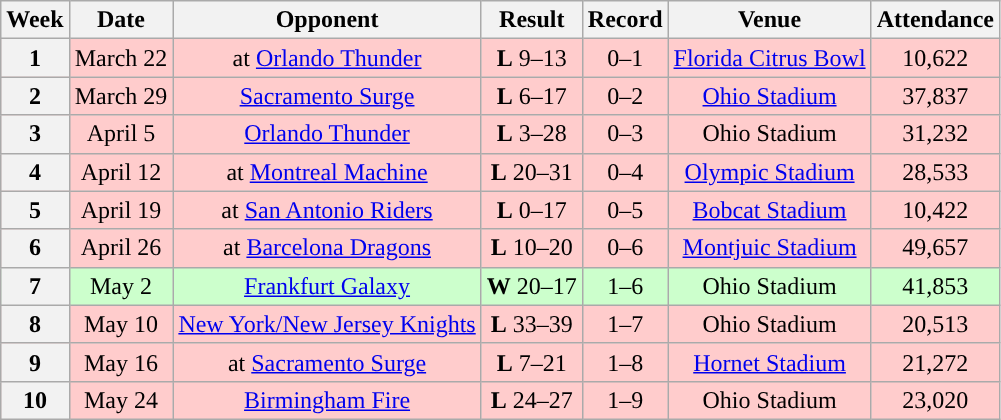<table class="wikitable" style="text-align:center">
<tr>
<th>Week</th>
<th>Date</th>
<th>Opponent</th>
<th>Result</th>
<th>Record</th>
<th>Venue</th>
<th>Attendance</th>
</tr>
<tr style="background:#fcc">
<th>1</th>
<td>March 22</td>
<td>at <a href='#'>Orlando Thunder</a></td>
<td><strong>L</strong> 9–13</td>
<td>0–1</td>
<td><a href='#'>Florida Citrus Bowl</a></td>
<td>10,622</td>
</tr>
<tr style="background:#fcc">
<th>2</th>
<td>March 29</td>
<td><a href='#'>Sacramento Surge</a></td>
<td><strong>L</strong> 6–17</td>
<td>0–2</td>
<td><a href='#'>Ohio Stadium</a></td>
<td>37,837</td>
</tr>
<tr style="background:#fcc">
<th>3</th>
<td>April 5</td>
<td><a href='#'>Orlando Thunder</a></td>
<td><strong>L</strong> 3–28</td>
<td>0–3</td>
<td>Ohio Stadium</td>
<td>31,232</td>
</tr>
<tr style="background:#fcc">
<th>4</th>
<td>April 12</td>
<td>at <a href='#'>Montreal Machine</a></td>
<td><strong>L</strong> 20–31</td>
<td>0–4</td>
<td><a href='#'>Olympic Stadium</a></td>
<td>28,533</td>
</tr>
<tr style="background:#fcc">
<th>5</th>
<td>April 19</td>
<td>at <a href='#'>San Antonio Riders</a></td>
<td><strong>L</strong> 0–17</td>
<td>0–5</td>
<td><a href='#'>Bobcat Stadium</a></td>
<td>10,422</td>
</tr>
<tr style="background:#fcc">
<th>6</th>
<td>April 26</td>
<td>at <a href='#'>Barcelona Dragons</a></td>
<td><strong>L</strong> 10–20</td>
<td>0–6</td>
<td><a href='#'>Montjuic Stadium</a></td>
<td>49,657</td>
</tr>
<tr style="background:#cfc">
<th>7</th>
<td>May 2</td>
<td><a href='#'>Frankfurt Galaxy</a></td>
<td><strong>W</strong> 20–17</td>
<td>1–6</td>
<td>Ohio Stadium</td>
<td>41,853</td>
</tr>
<tr style="background:#fcc">
<th>8</th>
<td>May 10</td>
<td><a href='#'>New York/New Jersey Knights</a></td>
<td><strong>L</strong> 33–39 </td>
<td>1–7</td>
<td>Ohio Stadium</td>
<td>20,513</td>
</tr>
<tr style="background:#fcc">
<th>9</th>
<td>May 16</td>
<td>at <a href='#'>Sacramento Surge</a></td>
<td><strong>L</strong> 7–21</td>
<td>1–8</td>
<td><a href='#'>Hornet Stadium</a></td>
<td>21,272</td>
</tr>
<tr style="background:#fcc">
<th>10</th>
<td>May 24</td>
<td><a href='#'>Birmingham Fire</a></td>
<td><strong>L</strong> 24–27</td>
<td>1–9</td>
<td>Ohio Stadium</td>
<td>23,020</td>
</tr>
</table>
